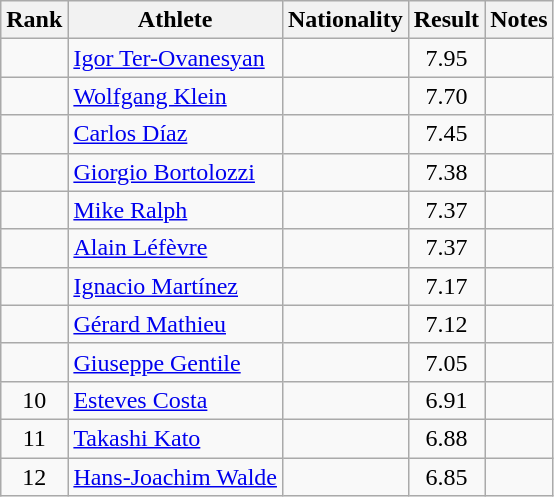<table class="wikitable sortable" style="text-align:center">
<tr>
<th>Rank</th>
<th>Athlete</th>
<th>Nationality</th>
<th>Result</th>
<th>Notes</th>
</tr>
<tr>
<td></td>
<td align=left><a href='#'>Igor Ter-Ovanesyan</a></td>
<td align=left></td>
<td>7.95</td>
<td></td>
</tr>
<tr>
<td></td>
<td align=left><a href='#'>Wolfgang Klein</a></td>
<td align=left></td>
<td>7.70</td>
<td></td>
</tr>
<tr>
<td></td>
<td align=left><a href='#'>Carlos Díaz</a></td>
<td align=left></td>
<td>7.45</td>
<td></td>
</tr>
<tr>
<td></td>
<td align=left><a href='#'>Giorgio Bortolozzi</a></td>
<td align=left></td>
<td>7.38</td>
<td></td>
</tr>
<tr>
<td></td>
<td align=left><a href='#'>Mike Ralph</a></td>
<td align=left></td>
<td>7.37</td>
<td></td>
</tr>
<tr>
<td></td>
<td align=left><a href='#'>Alain Léfèvre</a></td>
<td align=left></td>
<td>7.37</td>
<td></td>
</tr>
<tr>
<td></td>
<td align=left><a href='#'>Ignacio Martínez</a></td>
<td align=left></td>
<td>7.17</td>
<td></td>
</tr>
<tr>
<td></td>
<td align=left><a href='#'>Gérard Mathieu</a></td>
<td align=left></td>
<td>7.12</td>
<td></td>
</tr>
<tr>
<td></td>
<td align=left><a href='#'>Giuseppe Gentile</a></td>
<td align=left></td>
<td>7.05</td>
<td></td>
</tr>
<tr>
<td>10</td>
<td align=left><a href='#'>Esteves Costa</a></td>
<td align=left></td>
<td>6.91</td>
<td></td>
</tr>
<tr>
<td>11</td>
<td align=left><a href='#'>Takashi Kato</a></td>
<td align=left></td>
<td>6.88</td>
<td></td>
</tr>
<tr>
<td>12</td>
<td align=left><a href='#'>Hans-Joachim Walde</a></td>
<td align=left></td>
<td>6.85</td>
<td></td>
</tr>
</table>
